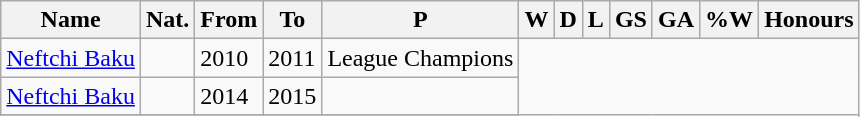<table class="wikitable sortable" style="text-align: center">
<tr>
<th>Name</th>
<th>Nat.</th>
<th class="unsortable">From</th>
<th class="unsortable">To</th>
<th abbr="TOTAL OF MATCHES PLAYED">P</th>
<th abbr="MATCHES WON">W</th>
<th abbr="MATCHES DRAWN">D</th>
<th abbr="MATCHES LOST">L</th>
<th abbr="GOALS SCORED">GS</th>
<th abbr="GOAL AGAINST">GA</th>
<th abbr="PERCENTAGE OF MATCHES WON">%W</th>
<th abbr="HONOURS">Honours</th>
</tr>
<tr>
<td align=left><a href='#'>Neftchi Baku</a></td>
<td align=left></td>
<td align=left>2010</td>
<td align=left>2011<br></td>
<td>League Champions</td>
</tr>
<tr>
<td align=left><a href='#'>Neftchi Baku</a></td>
<td align=left></td>
<td align=left>2014</td>
<td align=left>2015<br></td>
<td></td>
</tr>
<tr>
</tr>
</table>
